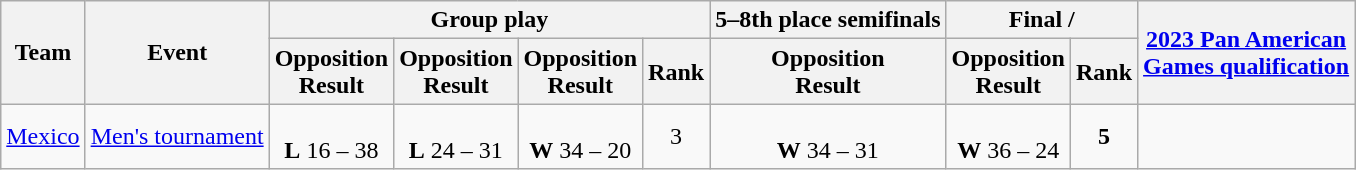<table class="wikitable" style="text-align:center">
<tr>
<th rowspan="2">Team</th>
<th rowspan="2">Event</th>
<th colspan="4">Group play</th>
<th>5–8th place semifinals</th>
<th colspan="2">Final / </th>
<th rowspan="2"><a href='#'>2023 Pan American <br> Games qualification</a></th>
</tr>
<tr>
<th>Opposition<br>Result</th>
<th>Opposition<br>Result</th>
<th>Opposition<br>Result</th>
<th>Rank</th>
<th>Opposition<br>Result</th>
<th>Opposition<br>Result</th>
<th>Rank</th>
</tr>
<tr>
<td align="left"><a href='#'>Mexico</a></td>
<td align="left"><a href='#'>Men's tournament</a></td>
<td><br><strong>L</strong> 16 – 38</td>
<td><br><strong>L</strong> 24 – 31</td>
<td><br><strong>W</strong> 34 – 20</td>
<td>3</td>
<td><br><strong>W</strong> 34 – 31</td>
<td><br><strong>W</strong> 36 – 24</td>
<td><strong>5</strong></td>
<td></td>
</tr>
</table>
